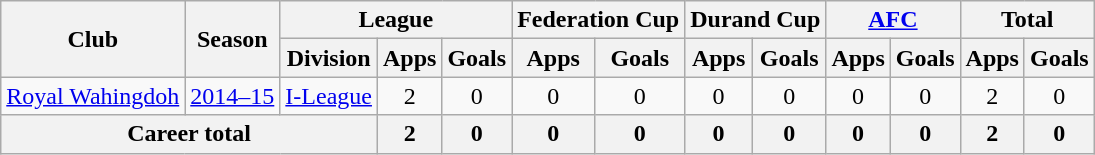<table class="wikitable" style="text-align: center;">
<tr>
<th rowspan="2">Club</th>
<th rowspan="2">Season</th>
<th colspan="3">League</th>
<th colspan="2">Federation Cup</th>
<th colspan="2">Durand Cup</th>
<th colspan="2"><a href='#'>AFC</a></th>
<th colspan="2">Total</th>
</tr>
<tr>
<th>Division</th>
<th>Apps</th>
<th>Goals</th>
<th>Apps</th>
<th>Goals</th>
<th>Apps</th>
<th>Goals</th>
<th>Apps</th>
<th>Goals</th>
<th>Apps</th>
<th>Goals</th>
</tr>
<tr>
<td rowspan="1"><a href='#'>Royal Wahingdoh</a></td>
<td><a href='#'>2014–15</a></td>
<td><a href='#'>I-League</a></td>
<td>2</td>
<td>0</td>
<td>0</td>
<td>0</td>
<td>0</td>
<td>0</td>
<td>0</td>
<td>0</td>
<td>2</td>
<td>0</td>
</tr>
<tr>
<th colspan="3">Career total</th>
<th>2</th>
<th>0</th>
<th>0</th>
<th>0</th>
<th>0</th>
<th>0</th>
<th>0</th>
<th>0</th>
<th>2</th>
<th>0</th>
</tr>
</table>
